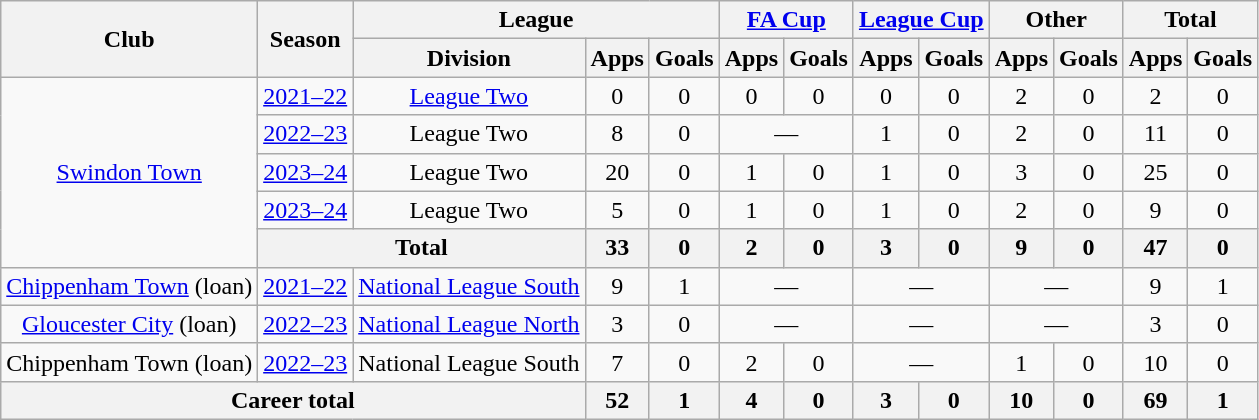<table class="wikitable" style="text-align:center">
<tr>
<th rowspan="2">Club</th>
<th rowspan="2">Season</th>
<th colspan="3">League</th>
<th colspan="2"><a href='#'>FA Cup</a></th>
<th colspan="2"><a href='#'>League Cup</a></th>
<th colspan="2">Other</th>
<th colspan="2">Total</th>
</tr>
<tr>
<th>Division</th>
<th>Apps</th>
<th>Goals</th>
<th>Apps</th>
<th>Goals</th>
<th>Apps</th>
<th>Goals</th>
<th>Apps</th>
<th>Goals</th>
<th>Apps</th>
<th>Goals</th>
</tr>
<tr>
<td rowspan="5"><a href='#'>Swindon Town</a></td>
<td><a href='#'>2021–22</a></td>
<td><a href='#'>League Two</a></td>
<td>0</td>
<td>0</td>
<td>0</td>
<td>0</td>
<td>0</td>
<td>0</td>
<td>2</td>
<td>0</td>
<td>2</td>
<td>0</td>
</tr>
<tr>
<td><a href='#'>2022–23</a></td>
<td>League Two</td>
<td>8</td>
<td>0</td>
<td colspan="2">—</td>
<td>1</td>
<td>0</td>
<td>2</td>
<td>0</td>
<td>11</td>
<td>0</td>
</tr>
<tr>
<td><a href='#'>2023–24</a></td>
<td>League Two</td>
<td>20</td>
<td>0</td>
<td>1</td>
<td>0</td>
<td>1</td>
<td>0</td>
<td>3</td>
<td>0</td>
<td>25</td>
<td>0</td>
</tr>
<tr>
<td><a href='#'>2023–24</a></td>
<td>League Two</td>
<td>5</td>
<td>0</td>
<td>1</td>
<td>0</td>
<td>1</td>
<td>0</td>
<td>2</td>
<td>0</td>
<td>9</td>
<td>0</td>
</tr>
<tr>
<th colspan=2>Total</th>
<th>33</th>
<th>0</th>
<th>2</th>
<th>0</th>
<th>3</th>
<th>0</th>
<th>9</th>
<th>0</th>
<th>47</th>
<th>0</th>
</tr>
<tr>
<td><a href='#'>Chippenham Town</a> (loan)</td>
<td><a href='#'>2021–22</a></td>
<td><a href='#'>National League South</a></td>
<td>9</td>
<td>1</td>
<td colspan="2">—</td>
<td colspan="2">—</td>
<td colspan="2">—</td>
<td>9</td>
<td>1</td>
</tr>
<tr>
<td><a href='#'>Gloucester City</a> (loan)</td>
<td><a href='#'>2022–23</a></td>
<td><a href='#'>National League North</a></td>
<td>3</td>
<td>0</td>
<td colspan="2">—</td>
<td colspan="2">—</td>
<td colspan="2">—</td>
<td>3</td>
<td>0</td>
</tr>
<tr>
<td>Chippenham Town (loan)</td>
<td><a href='#'>2022–23</a></td>
<td>National League South</td>
<td>7</td>
<td>0</td>
<td>2</td>
<td>0</td>
<td colspan="2">—</td>
<td>1</td>
<td>0</td>
<td>10</td>
<td>0</td>
</tr>
<tr>
<th colspan=3>Career total</th>
<th>52</th>
<th>1</th>
<th>4</th>
<th>0</th>
<th>3</th>
<th>0</th>
<th>10</th>
<th>0</th>
<th>69</th>
<th>1</th>
</tr>
</table>
